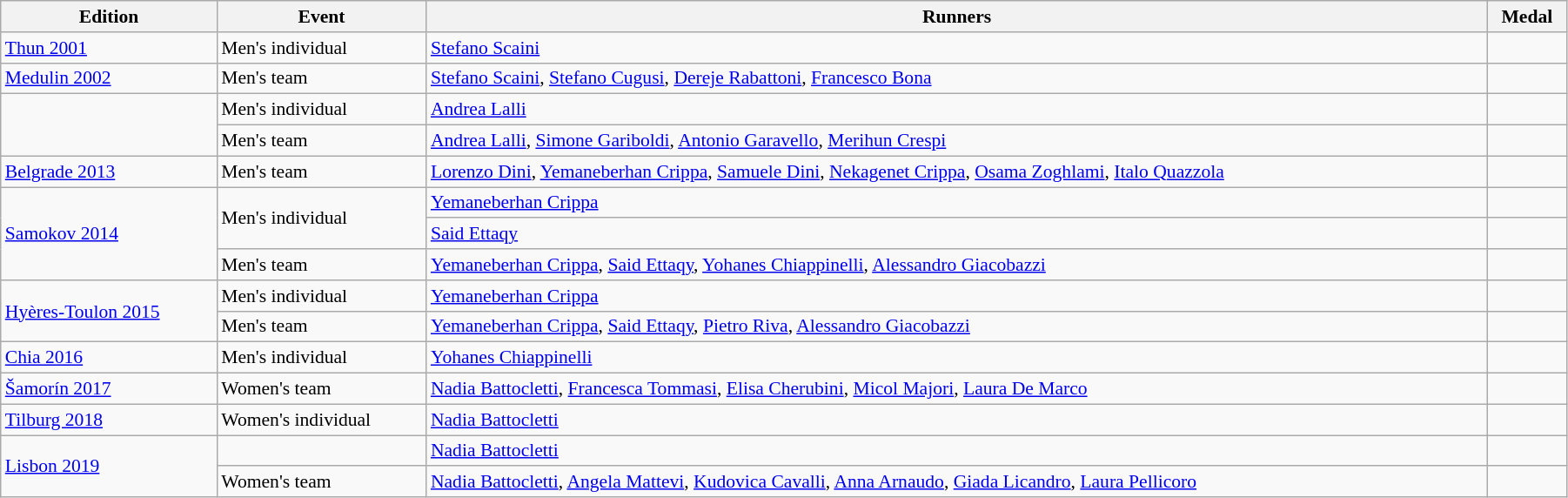<table class="wikitable sortable" style="width:95%; font-size:90%; text-align:left;">
<tr>
<th>Edition</th>
<th>Event</th>
<th>Runners</th>
<th>Medal</th>
</tr>
<tr>
<td rowspan=1> <a href='#'>Thun 2001</a></td>
<td>Men's individual</td>
<td><a href='#'>Stefano Scaini</a></td>
<td align=center></td>
</tr>
<tr>
<td rowspan=1> <a href='#'>Medulin 2002</a></td>
<td>Men's team</td>
<td><a href='#'>Stefano Scaini</a>, <a href='#'>Stefano Cugusi</a>, <a href='#'>Dereje Rabattoni</a>, <a href='#'>Francesco Bona</a></td>
<td align=center></td>
</tr>
<tr>
<td rowspan=2></td>
<td rowspan=1>Men's individual</td>
<td><a href='#'>Andrea Lalli</a></td>
<td align=center></td>
</tr>
<tr>
<td>Men's team</td>
<td><a href='#'>Andrea Lalli</a>, <a href='#'>Simone Gariboldi</a>, <a href='#'>Antonio Garavello</a>, <a href='#'>Merihun Crespi</a></td>
<td align=center></td>
</tr>
<tr>
<td> <a href='#'>Belgrade 2013</a></td>
<td>Men's team</td>
<td><a href='#'>Lorenzo Dini</a>, <a href='#'>Yemaneberhan Crippa</a>, <a href='#'>Samuele Dini</a>, <a href='#'>Nekagenet Crippa</a>, <a href='#'>Osama Zoghlami</a>, <a href='#'>Italo Quazzola</a></td>
<td align=center></td>
</tr>
<tr>
<td rowspan=3> <a href='#'>Samokov 2014</a></td>
<td rowspan=2>Men's individual</td>
<td><a href='#'>Yemaneberhan Crippa</a></td>
<td align=center></td>
</tr>
<tr>
<td><a href='#'>Said Ettaqy</a></td>
<td align=center></td>
</tr>
<tr>
<td>Men's team</td>
<td><a href='#'>Yemaneberhan Crippa</a>, <a href='#'>Said Ettaqy</a>, <a href='#'>Yohanes Chiappinelli</a>, <a href='#'>Alessandro Giacobazzi</a></td>
<td align=center></td>
</tr>
<tr>
<td rowspan=2> <a href='#'>Hyères-Toulon 2015</a></td>
<td rowspan=1>Men's individual</td>
<td><a href='#'>Yemaneberhan Crippa</a></td>
<td align=center></td>
</tr>
<tr>
<td>Men's team</td>
<td><a href='#'>Yemaneberhan Crippa</a>, <a href='#'>Said Ettaqy</a>, <a href='#'>Pietro Riva</a>, <a href='#'>Alessandro Giacobazzi</a></td>
<td align=center></td>
</tr>
<tr>
<td rowspan=1> <a href='#'>Chia 2016</a></td>
<td rowspan=1>Men's individual</td>
<td><a href='#'>Yohanes Chiappinelli</a></td>
<td align=center></td>
</tr>
<tr>
<td rowspan=1> <a href='#'>Šamorín 2017</a></td>
<td rowspan=1>Women's team</td>
<td><a href='#'>Nadia Battocletti</a>, <a href='#'>Francesca Tommasi</a>, <a href='#'>Elisa Cherubini</a>, <a href='#'>Micol Majori</a>, <a href='#'>Laura De Marco</a></td>
<td align=center></td>
</tr>
<tr>
<td rowspan=1> <a href='#'>Tilburg 2018</a></td>
<td>Women's individual</td>
<td><a href='#'>Nadia Battocletti</a></td>
<td align=center></td>
</tr>
<tr>
<td rowspan=2> <a href='#'>Lisbon 2019</a></td>
<td></td>
<td><a href='#'>Nadia Battocletti</a></td>
<td align=center></td>
</tr>
<tr>
<td>Women's team</td>
<td><a href='#'>Nadia Battocletti</a>, <a href='#'>Angela Mattevi</a>, <a href='#'>Kudovica Cavalli</a>, <a href='#'>Anna Arnaudo</a>, <a href='#'>Giada Licandro</a>, <a href='#'>Laura Pellicoro</a></td>
<td align=center></td>
</tr>
</table>
